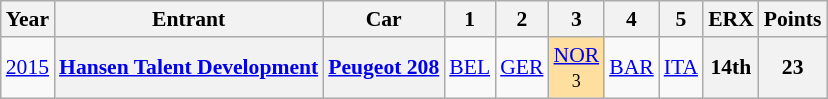<table class="wikitable" border="1" style="text-align:center; font-size:90%;">
<tr valign="top">
<th>Year</th>
<th>Entrant</th>
<th>Car</th>
<th>1</th>
<th>2</th>
<th>3</th>
<th>4</th>
<th>5</th>
<th>ERX</th>
<th>Points</th>
</tr>
<tr>
<td><a href='#'>2015</a></td>
<th><a href='#'>Hansen Talent Development</a></th>
<th><a href='#'>Peugeot 208</a></th>
<td><a href='#'>BEL</a></td>
<td><a href='#'>GER</a></td>
<td style="background:#ffdf9f;"><a href='#'>NOR</a><br><small>3</small></td>
<td><a href='#'>BAR</a></td>
<td><a href='#'>ITA</a></td>
<th>14th</th>
<th>23</th>
</tr>
</table>
